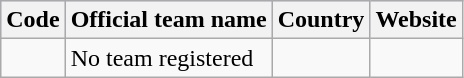<table class="wikitable">
<tr style="background:#ccccff;">
<th>Code</th>
<th>Official team name</th>
<th>Country</th>
<th>Website</th>
</tr>
<tr>
<td></td>
<td>No team registered</td>
<td></td>
<td></td>
</tr>
</table>
